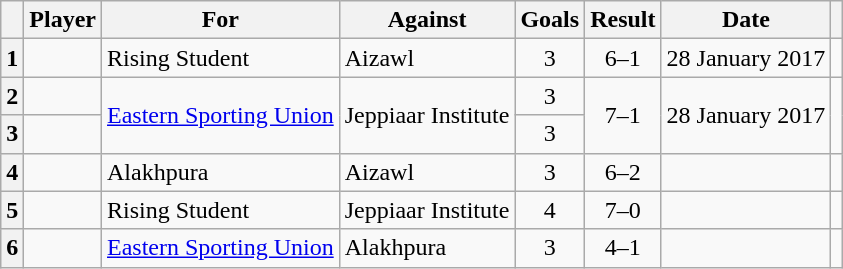<table class="wikitable sortable">
<tr>
<th scope="col"></th>
<th scope="col">Player</th>
<th scope="col">For</th>
<th scope="col">Against</th>
<th scope="col">Goals</th>
<th scope="col" style="text-align:center">Result</th>
<th scope="col">Date</th>
<th scope="col" class=unsortable></th>
</tr>
<tr>
<th scope="col">1</th>
<td> </td>
<td>Rising Student</td>
<td>Aizawl</td>
<td style="text-align:center;">3</td>
<td style="text-align:center;">6–1</td>
<td>28 January 2017</td>
<td></td>
</tr>
<tr>
<th scope="col">2</th>
<td> </td>
<td rowspan="2"><a href='#'>Eastern Sporting Union</a></td>
<td rowspan="2">Jeppiaar Institute</td>
<td style="text-align:center;">3</td>
<td rowspan="2" style="text-align:center;">7–1</td>
<td rowspan="2">28 January 2017</td>
<td rowspan="2"></td>
</tr>
<tr>
<th scope="col">3</th>
<td> </td>
<td style="text-align:center;">3</td>
</tr>
<tr>
<th scope="col">4</th>
<td> </td>
<td>Alakhpura</td>
<td>Aizawl</td>
<td style="text-align:center;">3</td>
<td style="text-align:center;">6–2</td>
<td></td>
<td></td>
</tr>
<tr>
<th scope="col">5</th>
<td> </td>
<td>Rising Student</td>
<td>Jeppiaar Institute</td>
<td style="text-align:center;">4</td>
<td style="text-align:center;">7–0</td>
<td></td>
<td></td>
</tr>
<tr>
<th scope="col">6</th>
<td> </td>
<td><a href='#'>Eastern Sporting Union</a></td>
<td>Alakhpura</td>
<td style="text-align:center;">3</td>
<td style="text-align:center;">4–1</td>
<td></td>
<td></td>
</tr>
</table>
